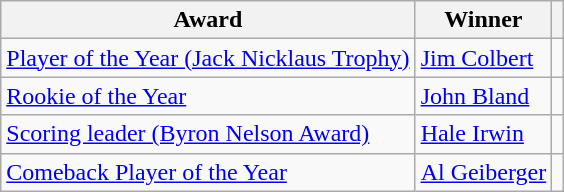<table class="wikitable">
<tr>
<th>Award</th>
<th>Winner</th>
<th></th>
</tr>
<tr>
<td><a href='#'>Player of the Year (Jack Nicklaus Trophy)</a></td>
<td> <a href='#'>Jim Colbert</a></td>
<td></td>
</tr>
<tr>
<td><a href='#'>Rookie of the Year</a></td>
<td> <a href='#'>John Bland</a></td>
<td></td>
</tr>
<tr>
<td><a href='#'>Scoring leader (Byron Nelson Award)</a></td>
<td> <a href='#'>Hale Irwin</a></td>
<td></td>
</tr>
<tr>
<td><a href='#'>Comeback Player of the Year</a></td>
<td> <a href='#'>Al Geiberger</a></td>
<td></td>
</tr>
</table>
